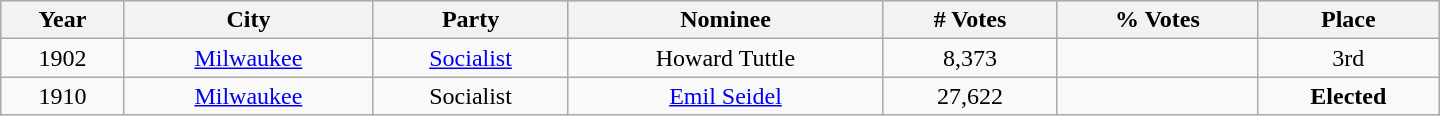<table class="wikitable sortable mw-collapsible" style="text-align:center; width:60em;">
<tr style="background:lightgrey;">
<th>Year</th>
<th>City</th>
<th>Party</th>
<th>Nominee</th>
<th># Votes</th>
<th>% Votes</th>
<th>Place</th>
</tr>
<tr>
<td>1902</td>
<td><a href='#'>Milwaukee</a></td>
<td><a href='#'>Socialist</a></td>
<td>Howard Tuttle</td>
<td>8,373</td>
<td></td>
<td>3rd</td>
</tr>
<tr>
<td>1910</td>
<td><a href='#'>Milwaukee</a></td>
<td>Socialist</td>
<td><a href='#'>Emil Seidel</a></td>
<td>27,622</td>
<td></td>
<td><strong>Elected</strong></td>
</tr>
</table>
